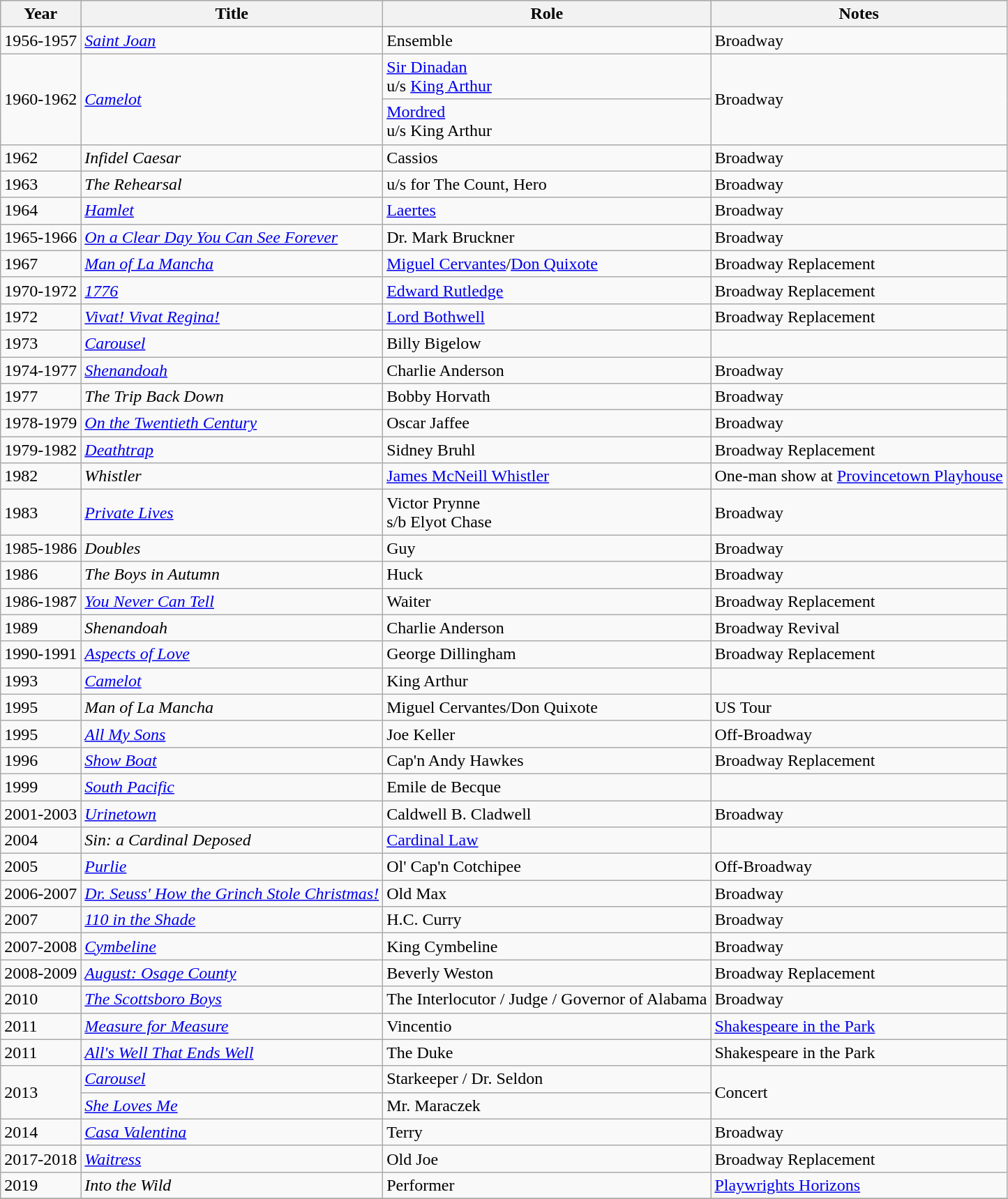<table class="wikitable">
<tr style="background:#b0c4de; text-align:center;">
<th>Year</th>
<th>Title</th>
<th>Role</th>
<th>Notes</th>
</tr>
<tr>
<td>1956-1957</td>
<td><em><a href='#'>Saint Joan</a></em></td>
<td>Ensemble</td>
<td>Broadway</td>
</tr>
<tr>
<td rowspan=2>1960-1962</td>
<td rowspan=2><em><a href='#'>Camelot</a></em></td>
<td><a href='#'>Sir Dinadan</a><br>u/s <a href='#'>King Arthur</a></td>
<td rowspan=2>Broadway</td>
</tr>
<tr>
<td><a href='#'>Mordred</a><br>u/s King Arthur</td>
</tr>
<tr>
<td>1962</td>
<td><em>Infidel Caesar</em></td>
<td>Cassios</td>
<td>Broadway</td>
</tr>
<tr>
<td>1963</td>
<td><em>The Rehearsal</em></td>
<td>u/s for The Count, Hero</td>
<td>Broadway</td>
</tr>
<tr>
<td>1964</td>
<td><em><a href='#'>Hamlet</a></em></td>
<td><a href='#'>Laertes</a></td>
<td>Broadway</td>
</tr>
<tr>
<td>1965-1966</td>
<td><em><a href='#'>On a Clear Day You Can See Forever</a></em></td>
<td>Dr. Mark Bruckner</td>
<td>Broadway</td>
</tr>
<tr>
<td>1967</td>
<td><em><a href='#'>Man of La Mancha</a></em></td>
<td><a href='#'>Miguel Cervantes</a>/<a href='#'>Don Quixote</a></td>
<td>Broadway Replacement</td>
</tr>
<tr>
<td>1970-1972</td>
<td><em><a href='#'>1776</a></em></td>
<td><a href='#'>Edward Rutledge</a></td>
<td>Broadway Replacement</td>
</tr>
<tr>
<td>1972</td>
<td><em><a href='#'>Vivat! Vivat Regina!</a></em></td>
<td><a href='#'>Lord Bothwell</a></td>
<td>Broadway Replacement</td>
</tr>
<tr>
<td>1973</td>
<td><a href='#'><em>Carousel</em></a></td>
<td>Billy Bigelow</td>
<td></td>
</tr>
<tr>
<td>1974-1977</td>
<td><em><a href='#'>Shenandoah</a></em></td>
<td>Charlie Anderson</td>
<td>Broadway</td>
</tr>
<tr>
<td>1977</td>
<td><em>The Trip Back Down</em></td>
<td>Bobby Horvath</td>
<td>Broadway</td>
</tr>
<tr>
<td>1978-1979</td>
<td><em><a href='#'>On the Twentieth Century</a></em></td>
<td>Oscar Jaffee</td>
<td>Broadway</td>
</tr>
<tr>
<td>1979-1982</td>
<td><em><a href='#'>Deathtrap</a></em></td>
<td>Sidney Bruhl</td>
<td>Broadway Replacement</td>
</tr>
<tr>
<td>1982</td>
<td><em>Whistler</em></td>
<td><a href='#'>James McNeill Whistler</a></td>
<td>One-man show at <a href='#'>Provincetown Playhouse</a></td>
</tr>
<tr>
<td>1983</td>
<td><em><a href='#'>Private Lives</a></em></td>
<td>Victor Prynne<br>s/b Elyot Chase</td>
<td>Broadway</td>
</tr>
<tr>
<td>1985-1986</td>
<td><em>Doubles</em></td>
<td>Guy</td>
<td>Broadway</td>
</tr>
<tr>
<td>1986</td>
<td><em>The Boys in Autumn</em></td>
<td>Huck</td>
<td>Broadway</td>
</tr>
<tr>
<td>1986-1987</td>
<td><em><a href='#'>You Never Can Tell</a></em></td>
<td>Waiter</td>
<td>Broadway Replacement</td>
</tr>
<tr>
<td>1989</td>
<td><em>Shenandoah</em></td>
<td>Charlie Anderson</td>
<td>Broadway Revival</td>
</tr>
<tr>
<td>1990-1991</td>
<td><em><a href='#'>Aspects of Love</a></em></td>
<td>George Dillingham</td>
<td>Broadway Replacement</td>
</tr>
<tr>
<td>1993</td>
<td><a href='#'><em>Camelot</em></a></td>
<td>King Arthur</td>
<td></td>
</tr>
<tr>
<td>1995</td>
<td><em>Man of La Mancha</em></td>
<td>Miguel Cervantes/Don Quixote</td>
<td>US Tour</td>
</tr>
<tr>
<td>1995</td>
<td><em><a href='#'>All My Sons</a></em></td>
<td>Joe Keller</td>
<td>Off-Broadway</td>
</tr>
<tr>
<td>1996</td>
<td><em><a href='#'>Show Boat</a></em></td>
<td>Cap'n Andy Hawkes</td>
<td>Broadway Replacement</td>
</tr>
<tr>
<td>1999</td>
<td><a href='#'><em>South Pacific</em></a></td>
<td>Emile de Becque</td>
<td></td>
</tr>
<tr>
<td>2001-2003</td>
<td><em><a href='#'>Urinetown</a></em></td>
<td>Caldwell B. Cladwell</td>
<td>Broadway</td>
</tr>
<tr>
<td>2004</td>
<td><em>Sin: a Cardinal Deposed</em></td>
<td><a href='#'>Cardinal Law</a></td>
<td></td>
</tr>
<tr>
<td>2005</td>
<td><em><a href='#'>Purlie</a></em></td>
<td>Ol' Cap'n Cotchipee</td>
<td>Off-Broadway</td>
</tr>
<tr>
<td>2006-2007</td>
<td><em><a href='#'>Dr. Seuss' How the Grinch Stole Christmas!</a></em></td>
<td>Old Max</td>
<td>Broadway</td>
</tr>
<tr>
<td>2007</td>
<td><em><a href='#'>110 in the Shade</a></em></td>
<td>H.C. Curry</td>
<td>Broadway</td>
</tr>
<tr>
<td>2007-2008</td>
<td><em><a href='#'>Cymbeline</a></em></td>
<td>King Cymbeline</td>
<td>Broadway</td>
</tr>
<tr>
<td>2008-2009</td>
<td><em><a href='#'>August: Osage County</a></em></td>
<td>Beverly Weston</td>
<td>Broadway Replacement</td>
</tr>
<tr>
<td>2010</td>
<td><em><a href='#'>The Scottsboro Boys</a></em></td>
<td>The Interlocutor / Judge / Governor of Alabama</td>
<td>Broadway</td>
</tr>
<tr>
<td>2011</td>
<td><em><a href='#'>Measure for Measure</a></em></td>
<td>Vincentio</td>
<td><a href='#'>Shakespeare in the Park</a></td>
</tr>
<tr>
<td>2011</td>
<td><em><a href='#'>All's Well That Ends Well</a></em></td>
<td>The Duke</td>
<td>Shakespeare in the Park</td>
</tr>
<tr>
<td rowspan=2>2013</td>
<td><a href='#'><em>Carousel</em></a></td>
<td>Starkeeper / Dr. Seldon</td>
<td rowspan=2>Concert</td>
</tr>
<tr>
<td><em><a href='#'>She Loves Me</a></em></td>
<td>Mr. Maraczek</td>
</tr>
<tr>
<td>2014</td>
<td><em><a href='#'>Casa Valentina</a></em></td>
<td>Terry</td>
<td>Broadway</td>
</tr>
<tr>
<td>2017-2018</td>
<td><em><a href='#'>Waitress</a></em></td>
<td>Old Joe</td>
<td>Broadway Replacement</td>
</tr>
<tr>
<td>2019</td>
<td><em>Into the Wild</em></td>
<td>Performer</td>
<td><a href='#'>Playwrights Horizons</a></td>
</tr>
<tr>
</tr>
</table>
